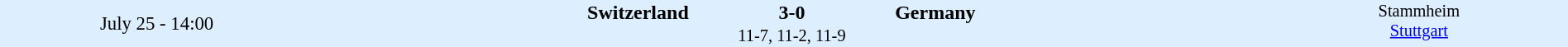<table style="width: 100%; background:#ddeeff;" cellspacing="0">
<tr>
<td style=font-size:95% align=center rowspan=3 width=20%>July 25 - 14:00</td>
</tr>
<tr>
<td width=24% align=right><strong>Switzerland</strong></td>
<td align=center width=13%><strong>3-0</strong></td>
<td width=24%><strong>Germany</strong></td>
<td style=font-size:85% rowspan=3 valign=top align=center>Stammheim<br><a href='#'>Stuttgart</a></td>
</tr>
<tr style=font-size:85%>
<td colspan=3 align=center>11-7, 11-2, 11-9</td>
</tr>
</table>
